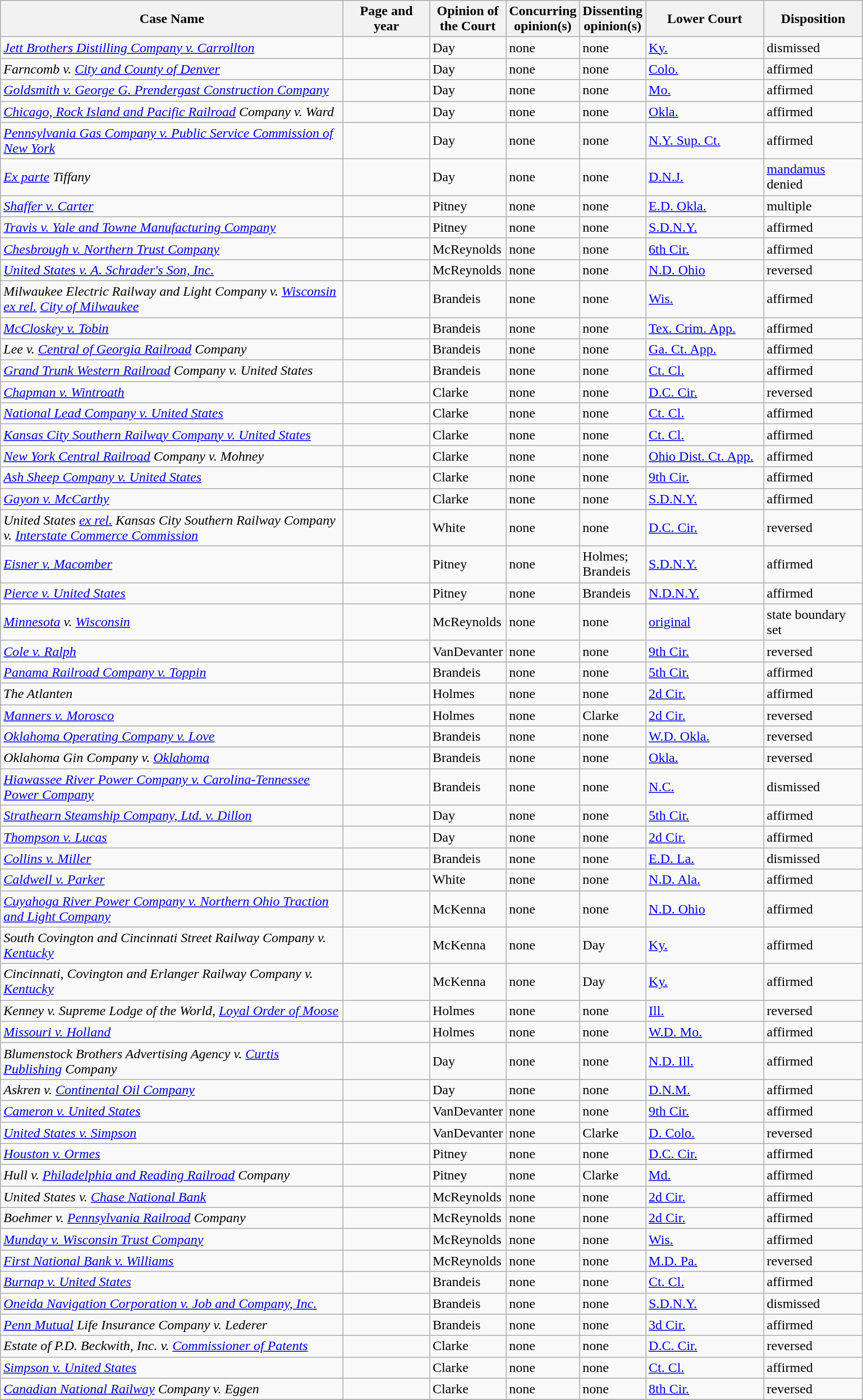<table class="wikitable sortable">
<tr>
<th scope="col" style="width: 400px;">Case Name</th>
<th scope="col" style="width: 95px;">Page and year</th>
<th scope="col" style="width: 10px;">Opinion of the Court</th>
<th scope="col" style="width: 10px;">Concurring opinion(s)</th>
<th scope="col" style="width: 10px;">Dissenting opinion(s)</th>
<th scope="col" style="width: 133px;">Lower Court</th>
<th scope="col" style="width: 110px;">Disposition</th>
</tr>
<tr>
<td><em><a href='#'>Jett Brothers Distilling Company v. Carrollton</a></em></td>
<td align="right"></td>
<td>Day</td>
<td>none</td>
<td>none</td>
<td><a href='#'>Ky.</a></td>
<td>dismissed</td>
</tr>
<tr>
<td><em>Farncomb v. <a href='#'>City and County of Denver</a></em></td>
<td align="right"></td>
<td>Day</td>
<td>none</td>
<td>none</td>
<td><a href='#'>Colo.</a></td>
<td>affirmed</td>
</tr>
<tr>
<td><em><a href='#'>Goldsmith v. George G. Prendergast Construction Company</a></em></td>
<td align="right"></td>
<td>Day</td>
<td>none</td>
<td>none</td>
<td><a href='#'>Mo.</a></td>
<td>affirmed</td>
</tr>
<tr>
<td><em><a href='#'>Chicago, Rock Island and Pacific Railroad</a> Company v. Ward</em></td>
<td align="right"></td>
<td>Day</td>
<td>none</td>
<td>none</td>
<td><a href='#'>Okla.</a></td>
<td>affirmed</td>
</tr>
<tr>
<td><em><a href='#'>Pennsylvania Gas Company v. Public Service Commission of New York</a></em></td>
<td align="right"></td>
<td>Day</td>
<td>none</td>
<td>none</td>
<td><a href='#'>N.Y. Sup. Ct.</a></td>
<td>affirmed</td>
</tr>
<tr>
<td><em><a href='#'>Ex parte</a> Tiffany</em></td>
<td align="right"></td>
<td>Day</td>
<td>none</td>
<td>none</td>
<td><a href='#'>D.N.J.</a></td>
<td><a href='#'>mandamus</a> denied</td>
</tr>
<tr>
<td><em><a href='#'>Shaffer v. Carter</a></em></td>
<td align="right"></td>
<td>Pitney</td>
<td>none</td>
<td>none</td>
<td><a href='#'>E.D. Okla.</a></td>
<td>multiple</td>
</tr>
<tr>
<td><em><a href='#'>Travis v. Yale and Towne Manufacturing Company</a></em></td>
<td align="right"></td>
<td>Pitney</td>
<td>none</td>
<td>none</td>
<td><a href='#'>S.D.N.Y.</a></td>
<td>affirmed</td>
</tr>
<tr>
<td><em><a href='#'>Chesbrough v. Northern Trust Company</a></em></td>
<td align="right"></td>
<td>McReynolds</td>
<td>none</td>
<td>none</td>
<td><a href='#'>6th Cir.</a></td>
<td>affirmed</td>
</tr>
<tr>
<td><em><a href='#'>United States v. A. Schrader's Son, Inc.</a></em></td>
<td align="right"></td>
<td>McReynolds</td>
<td>none</td>
<td>none</td>
<td><a href='#'>N.D. Ohio</a></td>
<td>reversed</td>
</tr>
<tr>
<td><em>Milwaukee Electric Railway and Light Company v. <a href='#'>Wisconsin</a> <a href='#'>ex rel.</a> <a href='#'>City of Milwaukee</a></em></td>
<td align="right"></td>
<td>Brandeis</td>
<td>none</td>
<td>none</td>
<td><a href='#'>Wis.</a></td>
<td>affirmed</td>
</tr>
<tr>
<td><em><a href='#'>McCloskey v. Tobin</a></em></td>
<td align="right"></td>
<td>Brandeis</td>
<td>none</td>
<td>none</td>
<td><a href='#'>Tex. Crim. App.</a></td>
<td>affirmed</td>
</tr>
<tr>
<td><em>Lee v. <a href='#'>Central of Georgia Railroad</a> Company</em></td>
<td align="right"></td>
<td>Brandeis</td>
<td>none</td>
<td>none</td>
<td><a href='#'>Ga. Ct. App.</a></td>
<td>affirmed</td>
</tr>
<tr>
<td><em><a href='#'>Grand Trunk Western Railroad</a> Company v. United States</em></td>
<td align="right"></td>
<td>Brandeis</td>
<td>none</td>
<td>none</td>
<td><a href='#'>Ct. Cl.</a></td>
<td>affirmed</td>
</tr>
<tr>
<td><em><a href='#'>Chapman v. Wintroath</a></em></td>
<td align="right"></td>
<td>Clarke</td>
<td>none</td>
<td>none</td>
<td><a href='#'>D.C. Cir.</a></td>
<td>reversed</td>
</tr>
<tr>
<td><em><a href='#'>National Lead Company v. United States</a></em></td>
<td align="right"></td>
<td>Clarke</td>
<td>none</td>
<td>none</td>
<td><a href='#'>Ct. Cl.</a></td>
<td>affirmed</td>
</tr>
<tr>
<td><em><a href='#'>Kansas City Southern Railway Company v. United States</a></em></td>
<td align="right"></td>
<td>Clarke</td>
<td>none</td>
<td>none</td>
<td><a href='#'>Ct. Cl.</a></td>
<td>affirmed</td>
</tr>
<tr>
<td><em><a href='#'>New York Central Railroad</a> Company v. Mohney</em></td>
<td align="right"></td>
<td>Clarke</td>
<td>none</td>
<td>none</td>
<td><a href='#'>Ohio Dist. Ct. App.</a></td>
<td>affirmed</td>
</tr>
<tr>
<td><em><a href='#'>Ash Sheep Company v. United States</a></em></td>
<td align="right"></td>
<td>Clarke</td>
<td>none</td>
<td>none</td>
<td><a href='#'>9th Cir.</a></td>
<td>affirmed</td>
</tr>
<tr>
<td><em><a href='#'>Gayon v. McCarthy</a></em></td>
<td align="right"></td>
<td>Clarke</td>
<td>none</td>
<td>none</td>
<td><a href='#'>S.D.N.Y.</a></td>
<td>affirmed</td>
</tr>
<tr>
<td><em>United States <a href='#'>ex rel.</a> Kansas City Southern Railway Company v. <a href='#'>Interstate Commerce Commission</a></em></td>
<td align="right"></td>
<td>White</td>
<td>none</td>
<td>none</td>
<td><a href='#'>D.C. Cir.</a></td>
<td>reversed</td>
</tr>
<tr>
<td><em><a href='#'>Eisner v. Macomber</a></em></td>
<td align="right"></td>
<td>Pitney</td>
<td>none</td>
<td>Holmes; Brandeis</td>
<td><a href='#'>S.D.N.Y.</a></td>
<td>affirmed</td>
</tr>
<tr>
<td><em><a href='#'>Pierce v. United States</a></em></td>
<td align="right"></td>
<td>Pitney</td>
<td>none</td>
<td>Brandeis</td>
<td><a href='#'>N.D.N.Y.</a></td>
<td>affirmed</td>
</tr>
<tr>
<td><em><a href='#'>Minnesota</a> v. <a href='#'>Wisconsin</a></em></td>
<td align="right"></td>
<td>McReynolds</td>
<td>none</td>
<td>none</td>
<td><a href='#'>original</a></td>
<td>state boundary set</td>
</tr>
<tr>
<td><em><a href='#'>Cole v. Ralph</a></em></td>
<td align="right"></td>
<td>VanDevanter</td>
<td>none</td>
<td>none</td>
<td><a href='#'>9th Cir.</a></td>
<td>reversed</td>
</tr>
<tr>
<td><em><a href='#'>Panama Railroad Company v. Toppin</a></em></td>
<td align="right"></td>
<td>Brandeis</td>
<td>none</td>
<td>none</td>
<td><a href='#'>5th Cir.</a></td>
<td>affirmed</td>
</tr>
<tr>
<td><em>The Atlanten</em></td>
<td align="right"></td>
<td>Holmes</td>
<td>none</td>
<td>none</td>
<td><a href='#'>2d Cir.</a></td>
<td>affirmed</td>
</tr>
<tr>
<td><em><a href='#'>Manners v. Morosco</a></em></td>
<td align="right"></td>
<td>Holmes</td>
<td>none</td>
<td>Clarke</td>
<td><a href='#'>2d Cir.</a></td>
<td>reversed</td>
</tr>
<tr>
<td><em><a href='#'>Oklahoma Operating Company v. Love</a></em></td>
<td align="right"></td>
<td>Brandeis</td>
<td>none</td>
<td>none</td>
<td><a href='#'>W.D. Okla.</a></td>
<td>reversed</td>
</tr>
<tr>
<td><em>Oklahoma Gin Company v. <a href='#'>Oklahoma</a></em></td>
<td align="right"></td>
<td>Brandeis</td>
<td>none</td>
<td>none</td>
<td><a href='#'>Okla.</a></td>
<td>reversed</td>
</tr>
<tr>
<td><em><a href='#'>Hiawassee River Power Company v. Carolina-Tennessee Power Company</a></em></td>
<td align="right"></td>
<td>Brandeis</td>
<td>none</td>
<td>none</td>
<td><a href='#'>N.C.</a></td>
<td>dismissed</td>
</tr>
<tr>
<td><em><a href='#'>Strathearn Steamship Company, Ltd. v. Dillon</a></em></td>
<td align="right"></td>
<td>Day</td>
<td>none</td>
<td>none</td>
<td><a href='#'>5th Cir.</a></td>
<td>affirmed</td>
</tr>
<tr>
<td><em><a href='#'>Thompson v. Lucas</a></em></td>
<td align="right"></td>
<td>Day</td>
<td>none</td>
<td>none</td>
<td><a href='#'>2d Cir.</a></td>
<td>affirmed</td>
</tr>
<tr>
<td><em><a href='#'>Collins v. Miller</a></em></td>
<td align="right"></td>
<td>Brandeis</td>
<td>none</td>
<td>none</td>
<td><a href='#'>E.D. La.</a></td>
<td>dismissed</td>
</tr>
<tr>
<td><em><a href='#'>Caldwell v. Parker</a></em></td>
<td align="right"></td>
<td>White</td>
<td>none</td>
<td>none</td>
<td><a href='#'>N.D. Ala.</a></td>
<td>affirmed</td>
</tr>
<tr>
<td><em><a href='#'>Cuyahoga River Power Company v. Northern Ohio Traction and Light Company</a></em></td>
<td align="right"></td>
<td>McKenna</td>
<td>none</td>
<td>none</td>
<td><a href='#'>N.D. Ohio</a></td>
<td>affirmed</td>
</tr>
<tr>
<td><em>South Covington and Cincinnati Street Railway Company v. <a href='#'>Kentucky</a></em></td>
<td align="right"></td>
<td>McKenna</td>
<td>none</td>
<td>Day</td>
<td><a href='#'>Ky.</a></td>
<td>affirmed</td>
</tr>
<tr>
<td><em>Cincinnati, Covington and Erlanger Railway Company v. <a href='#'>Kentucky</a></em></td>
<td align="right"></td>
<td>McKenna</td>
<td>none</td>
<td>Day</td>
<td><a href='#'>Ky.</a></td>
<td>affirmed</td>
</tr>
<tr>
<td><em>Kenney v. Supreme Lodge of the World, <a href='#'>Loyal Order of Moose</a></em></td>
<td align="right"></td>
<td>Holmes</td>
<td>none</td>
<td>none</td>
<td><a href='#'>Ill.</a></td>
<td>reversed</td>
</tr>
<tr>
<td><em><a href='#'>Missouri v. Holland</a></em></td>
<td align="right"></td>
<td>Holmes</td>
<td>none</td>
<td>none</td>
<td><a href='#'>W.D. Mo.</a></td>
<td>affirmed</td>
</tr>
<tr>
<td><em>Blumenstock Brothers Advertising Agency v. <a href='#'>Curtis Publishing</a> Company</em></td>
<td align="right"></td>
<td>Day</td>
<td>none</td>
<td>none</td>
<td><a href='#'>N.D. Ill.</a></td>
<td>affirmed</td>
</tr>
<tr>
<td><em>Askren v. <a href='#'>Continental Oil Company</a></em></td>
<td align="right"></td>
<td>Day</td>
<td>none</td>
<td>none</td>
<td><a href='#'>D.N.M.</a></td>
<td>affirmed</td>
</tr>
<tr>
<td><em><a href='#'>Cameron v. United States</a></em></td>
<td align="right"></td>
<td>VanDevanter</td>
<td>none</td>
<td>none</td>
<td><a href='#'>9th Cir.</a></td>
<td>affirmed</td>
</tr>
<tr>
<td><em><a href='#'>United States v. Simpson</a></em></td>
<td align="right"></td>
<td>VanDevanter</td>
<td>none</td>
<td>Clarke</td>
<td><a href='#'>D. Colo.</a></td>
<td>reversed</td>
</tr>
<tr>
<td><em><a href='#'>Houston v. Ormes</a></em></td>
<td align="right"></td>
<td>Pitney</td>
<td>none</td>
<td>none</td>
<td><a href='#'>D.C. Cir.</a></td>
<td>affirmed</td>
</tr>
<tr>
<td><em>Hull v. <a href='#'>Philadelphia and Reading Railroad</a> Company</em></td>
<td align="right"></td>
<td>Pitney</td>
<td>none</td>
<td>Clarke</td>
<td><a href='#'>Md.</a></td>
<td>affirmed</td>
</tr>
<tr>
<td><em>United States v. <a href='#'>Chase National Bank</a></em></td>
<td align="right"></td>
<td>McReynolds</td>
<td>none</td>
<td>none</td>
<td><a href='#'>2d Cir.</a></td>
<td>affirmed</td>
</tr>
<tr>
<td><em>Boehmer v. <a href='#'>Pennsylvania Railroad</a> Company</em></td>
<td align="right"></td>
<td>McReynolds</td>
<td>none</td>
<td>none</td>
<td><a href='#'>2d Cir.</a></td>
<td>affirmed</td>
</tr>
<tr>
<td><em><a href='#'>Munday v. Wisconsin Trust Company</a></em></td>
<td align="right"></td>
<td>McReynolds</td>
<td>none</td>
<td>none</td>
<td><a href='#'>Wis.</a></td>
<td>affirmed</td>
</tr>
<tr>
<td><em><a href='#'>First National Bank v. Williams</a></em></td>
<td align="right"></td>
<td>McReynolds</td>
<td>none</td>
<td>none</td>
<td><a href='#'>M.D. Pa.</a></td>
<td>reversed</td>
</tr>
<tr>
<td><em><a href='#'>Burnap v. United States</a></em></td>
<td align="right"></td>
<td>Brandeis</td>
<td>none</td>
<td>none</td>
<td><a href='#'>Ct. Cl.</a></td>
<td>affirmed</td>
</tr>
<tr>
<td><em><a href='#'>Oneida Navigation Corporation v. Job and Company, Inc.</a></em></td>
<td align="right"></td>
<td>Brandeis</td>
<td>none</td>
<td>none</td>
<td><a href='#'>S.D.N.Y.</a></td>
<td>dismissed</td>
</tr>
<tr>
<td><em><a href='#'>Penn Mutual</a> Life Insurance Company v. Lederer</em></td>
<td align="right"></td>
<td>Brandeis</td>
<td>none</td>
<td>none</td>
<td><a href='#'>3d Cir.</a></td>
<td>affirmed</td>
</tr>
<tr>
<td><em>Estate of P.D. Beckwith, Inc. v. <a href='#'>Commissioner of Patents</a></em></td>
<td align="right"></td>
<td>Clarke</td>
<td>none</td>
<td>none</td>
<td><a href='#'>D.C. Cir.</a></td>
<td>reversed</td>
</tr>
<tr>
<td><em><a href='#'>Simpson v. United States</a></em></td>
<td align="right"></td>
<td>Clarke</td>
<td>none</td>
<td>none</td>
<td><a href='#'>Ct. Cl.</a></td>
<td>affirmed</td>
</tr>
<tr>
<td><em><a href='#'>Canadian National Railway</a> Company v. Eggen</em></td>
<td align="right"></td>
<td>Clarke</td>
<td>none</td>
<td>none</td>
<td><a href='#'>8th Cir.</a></td>
<td>reversed</td>
</tr>
<tr>
</tr>
</table>
